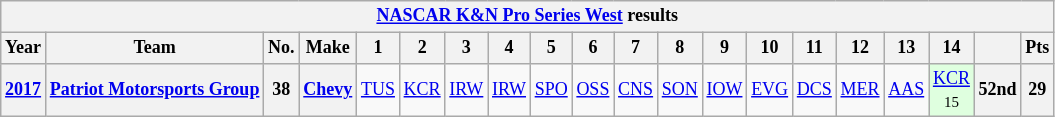<table class="wikitable" style="text-align:center; font-size:75%">
<tr>
<th colspan=45><a href='#'>NASCAR K&N Pro Series West</a> results</th>
</tr>
<tr>
<th>Year</th>
<th>Team</th>
<th>No.</th>
<th>Make</th>
<th>1</th>
<th>2</th>
<th>3</th>
<th>4</th>
<th>5</th>
<th>6</th>
<th>7</th>
<th>8</th>
<th>9</th>
<th>10</th>
<th>11</th>
<th>12</th>
<th>13</th>
<th>14</th>
<th></th>
<th>Pts</th>
</tr>
<tr>
<th><a href='#'>2017</a></th>
<th><a href='#'>Patriot Motorsports Group</a></th>
<th>38</th>
<th><a href='#'>Chevy</a></th>
<td><a href='#'>TUS</a></td>
<td><a href='#'>KCR</a></td>
<td><a href='#'>IRW</a></td>
<td><a href='#'>IRW</a></td>
<td><a href='#'>SPO</a></td>
<td><a href='#'>OSS</a></td>
<td><a href='#'>CNS</a></td>
<td><a href='#'>SON</a></td>
<td><a href='#'>IOW</a></td>
<td><a href='#'>EVG</a></td>
<td><a href='#'>DCS</a></td>
<td><a href='#'>MER</a></td>
<td><a href='#'>AAS</a></td>
<td style="background:#DFFFDF;"><a href='#'>KCR</a><br><small>15</small></td>
<th>52nd</th>
<th>29</th>
</tr>
</table>
